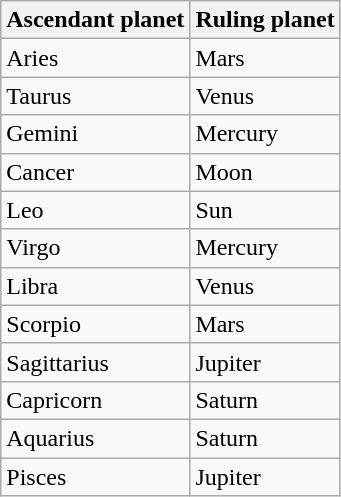<table class="wikitable">
<tr>
<th>Ascendant planet</th>
<th>Ruling planet</th>
</tr>
<tr>
<td>Aries</td>
<td>Mars</td>
</tr>
<tr>
<td>Taurus</td>
<td>Venus</td>
</tr>
<tr>
<td>Gemini</td>
<td>Mercury</td>
</tr>
<tr>
<td>Cancer</td>
<td>Moon</td>
</tr>
<tr>
<td>Leo</td>
<td>Sun</td>
</tr>
<tr>
<td>Virgo</td>
<td>Mercury</td>
</tr>
<tr>
<td>Libra</td>
<td>Venus</td>
</tr>
<tr>
<td>Scorpio</td>
<td>Mars</td>
</tr>
<tr>
<td>Sagittarius</td>
<td>Jupiter</td>
</tr>
<tr>
<td>Capricorn</td>
<td>Saturn</td>
</tr>
<tr>
<td>Aquarius</td>
<td>Saturn</td>
</tr>
<tr>
<td>Pisces</td>
<td>Jupiter</td>
</tr>
</table>
